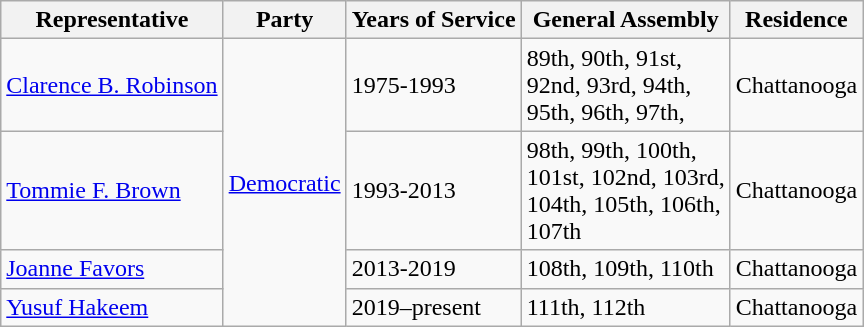<table class="wikitable">
<tr>
<th>Representative</th>
<th>Party</th>
<th>Years of Service</th>
<th>General Assembly</th>
<th>Residence</th>
</tr>
<tr>
<td><a href='#'>Clarence B. Robinson</a></td>
<td rowspan="4" ><a href='#'>Democratic</a></td>
<td>1975-1993</td>
<td>89th, 90th, 91st,<br>92nd, 93rd, 94th,<br>95th, 96th, 97th,</td>
<td>Chattanooga</td>
</tr>
<tr>
<td><a href='#'>Tommie F. Brown</a></td>
<td>1993-2013</td>
<td>98th, 99th, 100th,<br>101st, 102nd, 103rd,<br>104th, 105th, 106th,<br>107th</td>
<td>Chattanooga</td>
</tr>
<tr>
<td><a href='#'>Joanne Favors</a></td>
<td>2013-2019</td>
<td>108th, 109th, 110th</td>
<td>Chattanooga</td>
</tr>
<tr>
<td><a href='#'>Yusuf Hakeem</a></td>
<td>2019–present</td>
<td>111th, 112th</td>
<td>Chattanooga</td>
</tr>
</table>
